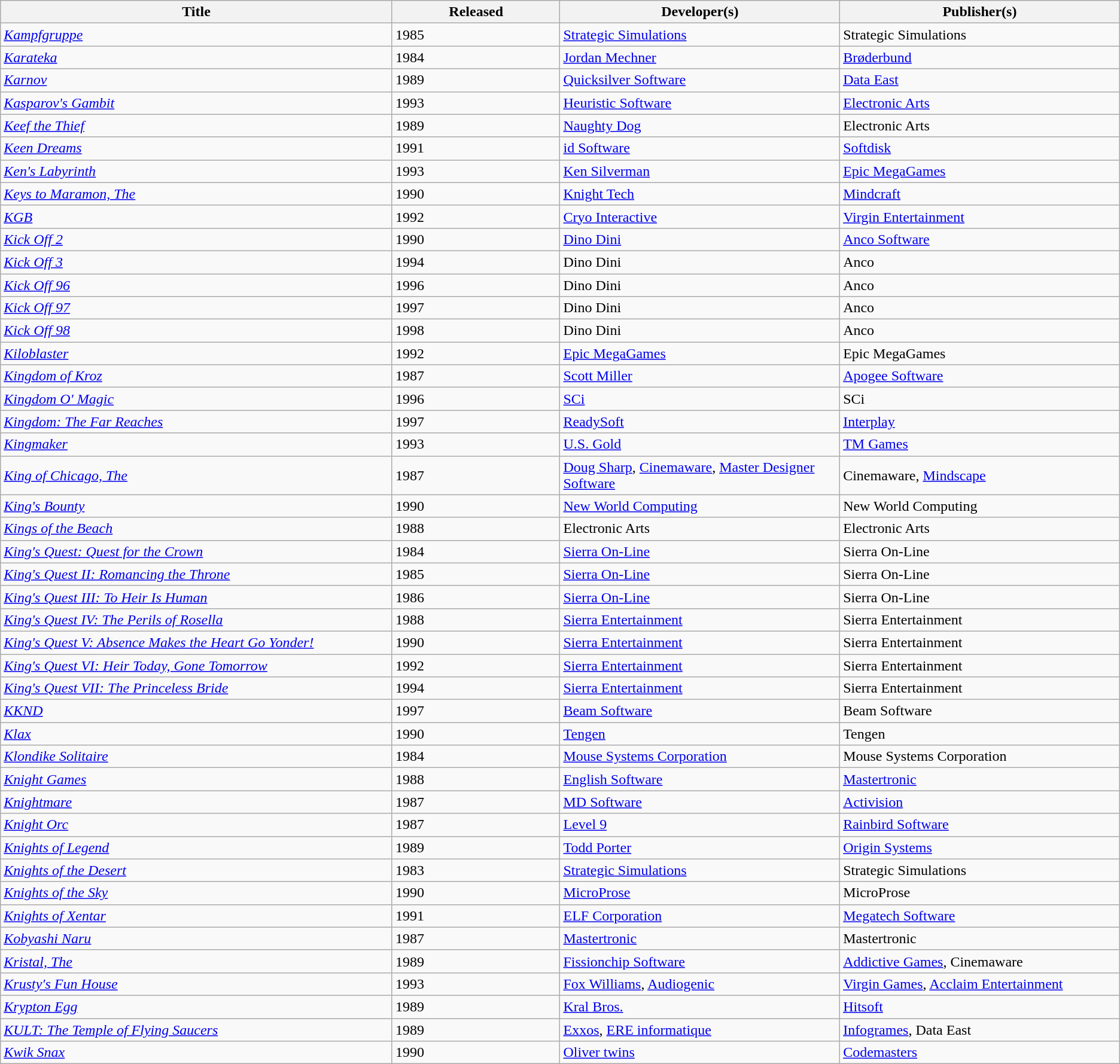<table class="wikitable sortable">
<tr>
<th width=35%>Title</th>
<th width=15%>Released</th>
<th width=25%>Developer(s)</th>
<th width=25%>Publisher(s)</th>
</tr>
<tr>
<td><em><a href='#'>Kampfgruppe</a></em></td>
<td>1985</td>
<td><a href='#'>Strategic Simulations</a></td>
<td>Strategic Simulations</td>
</tr>
<tr>
<td><em><a href='#'>Karateka</a></em></td>
<td>1984</td>
<td><a href='#'>Jordan Mechner</a></td>
<td><a href='#'>Brøderbund</a></td>
</tr>
<tr>
<td><em><a href='#'>Karnov</a></em></td>
<td>1989</td>
<td><a href='#'>Quicksilver Software</a></td>
<td><a href='#'>Data East</a></td>
</tr>
<tr>
<td><em><a href='#'>Kasparov's Gambit</a></em></td>
<td>1993</td>
<td><a href='#'>Heuristic Software</a></td>
<td><a href='#'>Electronic Arts</a></td>
</tr>
<tr>
<td><em><a href='#'>Keef the Thief</a></em></td>
<td>1989</td>
<td><a href='#'>Naughty Dog</a></td>
<td>Electronic Arts</td>
</tr>
<tr>
<td><em><a href='#'>Keen Dreams</a></em></td>
<td>1991</td>
<td><a href='#'>id Software</a></td>
<td><a href='#'>Softdisk</a></td>
</tr>
<tr>
<td><em><a href='#'>Ken's Labyrinth</a></em></td>
<td>1993</td>
<td><a href='#'>Ken Silverman</a></td>
<td><a href='#'>Epic MegaGames</a></td>
</tr>
<tr>
<td><em><a href='#'>Keys to Maramon, The</a></em></td>
<td>1990</td>
<td><a href='#'>Knight Tech</a></td>
<td><a href='#'>Mindcraft</a></td>
</tr>
<tr>
<td><em><a href='#'>KGB</a></em></td>
<td>1992</td>
<td><a href='#'>Cryo Interactive</a></td>
<td><a href='#'>Virgin Entertainment</a></td>
</tr>
<tr>
<td><em><a href='#'>Kick Off 2</a></em></td>
<td>1990</td>
<td><a href='#'>Dino Dini</a></td>
<td><a href='#'>Anco Software</a></td>
</tr>
<tr>
<td><em><a href='#'>Kick Off 3</a></em></td>
<td>1994</td>
<td>Dino Dini</td>
<td>Anco</td>
</tr>
<tr>
<td><em><a href='#'>Kick Off 96</a></em></td>
<td>1996</td>
<td>Dino Dini</td>
<td>Anco</td>
</tr>
<tr>
<td><em><a href='#'>Kick Off 97</a></em></td>
<td>1997</td>
<td>Dino Dini</td>
<td>Anco</td>
</tr>
<tr>
<td><em><a href='#'>Kick Off 98</a></em></td>
<td>1998</td>
<td>Dino Dini</td>
<td>Anco</td>
</tr>
<tr>
<td><em><a href='#'>Kiloblaster</a></em></td>
<td>1992</td>
<td><a href='#'>Epic MegaGames</a></td>
<td>Epic MegaGames</td>
</tr>
<tr>
<td><em><a href='#'>Kingdom of Kroz</a></em></td>
<td>1987</td>
<td><a href='#'>Scott Miller</a></td>
<td><a href='#'>Apogee Software</a></td>
</tr>
<tr>
<td><em><a href='#'>Kingdom O' Magic</a></em></td>
<td>1996</td>
<td><a href='#'>SCi</a></td>
<td>SCi</td>
</tr>
<tr>
<td><em><a href='#'>Kingdom: The Far Reaches</a></em></td>
<td>1997</td>
<td><a href='#'>ReadySoft</a></td>
<td><a href='#'>Interplay</a></td>
</tr>
<tr>
<td><em><a href='#'>Kingmaker</a></em></td>
<td>1993</td>
<td><a href='#'>U.S. Gold</a></td>
<td><a href='#'>TM Games</a></td>
</tr>
<tr>
<td><em><a href='#'>King of Chicago, The</a></em></td>
<td>1987</td>
<td><a href='#'>Doug Sharp</a>, <a href='#'>Cinemaware</a>, <a href='#'>Master Designer Software</a></td>
<td>Cinemaware, <a href='#'>Mindscape</a></td>
</tr>
<tr>
<td><em><a href='#'>King's Bounty</a></em></td>
<td>1990</td>
<td><a href='#'>New World Computing</a></td>
<td>New World Computing</td>
</tr>
<tr>
<td><em><a href='#'>Kings of the Beach</a></em></td>
<td>1988</td>
<td>Electronic Arts</td>
<td>Electronic Arts</td>
</tr>
<tr>
<td><em><a href='#'>King's Quest: Quest for the Crown</a></em></td>
<td>1984</td>
<td><a href='#'>Sierra On-Line</a></td>
<td>Sierra On-Line</td>
</tr>
<tr>
<td><em><a href='#'>King's Quest II: Romancing the Throne</a></em></td>
<td>1985</td>
<td><a href='#'>Sierra On-Line</a></td>
<td>Sierra On-Line</td>
</tr>
<tr>
<td><em><a href='#'>King's Quest III: To Heir Is Human</a></em></td>
<td>1986</td>
<td><a href='#'>Sierra On-Line</a></td>
<td>Sierra On-Line</td>
</tr>
<tr>
<td><em><a href='#'>King's Quest IV: The Perils of Rosella</a></em></td>
<td>1988</td>
<td><a href='#'>Sierra Entertainment</a></td>
<td>Sierra Entertainment</td>
</tr>
<tr>
<td><em><a href='#'>King's Quest V: Absence Makes the Heart Go Yonder!</a></em></td>
<td>1990</td>
<td><a href='#'>Sierra Entertainment</a></td>
<td>Sierra Entertainment</td>
</tr>
<tr>
<td><em><a href='#'>King's Quest VI: Heir Today, Gone Tomorrow</a></em></td>
<td>1992</td>
<td><a href='#'>Sierra Entertainment</a></td>
<td>Sierra Entertainment</td>
</tr>
<tr>
<td><em><a href='#'>King's Quest VII: The Princeless Bride</a></em></td>
<td>1994</td>
<td><a href='#'>Sierra Entertainment</a></td>
<td>Sierra Entertainment</td>
</tr>
<tr>
<td><em><a href='#'>KKND</a></em></td>
<td>1997</td>
<td><a href='#'>Beam Software</a></td>
<td>Beam Software</td>
</tr>
<tr>
<td><em><a href='#'>Klax</a></em></td>
<td>1990</td>
<td><a href='#'>Tengen</a></td>
<td>Tengen</td>
</tr>
<tr>
<td><em><a href='#'>Klondike Solitaire</a></em></td>
<td>1984</td>
<td><a href='#'>Mouse Systems Corporation</a></td>
<td>Mouse Systems Corporation</td>
</tr>
<tr>
<td><em><a href='#'>Knight Games</a></em></td>
<td>1988</td>
<td><a href='#'>English Software</a></td>
<td><a href='#'>Mastertronic</a></td>
</tr>
<tr>
<td><em><a href='#'>Knightmare</a></em></td>
<td>1987</td>
<td><a href='#'>MD Software</a></td>
<td><a href='#'>Activision</a></td>
</tr>
<tr>
<td><em><a href='#'>Knight Orc</a></em></td>
<td>1987</td>
<td><a href='#'>Level 9</a></td>
<td><a href='#'>Rainbird Software</a></td>
</tr>
<tr>
<td><em><a href='#'>Knights of Legend</a></em></td>
<td>1989</td>
<td><a href='#'>Todd Porter</a></td>
<td><a href='#'>Origin Systems</a></td>
</tr>
<tr>
<td><em><a href='#'>Knights of the Desert</a></em></td>
<td>1983</td>
<td><a href='#'>Strategic Simulations</a></td>
<td>Strategic Simulations</td>
</tr>
<tr>
<td><em><a href='#'>Knights of the Sky</a></em></td>
<td>1990</td>
<td><a href='#'>MicroProse</a></td>
<td>MicroProse</td>
</tr>
<tr>
<td><em><a href='#'>Knights of Xentar</a></em></td>
<td>1991</td>
<td><a href='#'>ELF Corporation</a></td>
<td><a href='#'>Megatech Software</a></td>
</tr>
<tr>
<td><em><a href='#'>Kobyashi Naru</a></em></td>
<td>1987</td>
<td><a href='#'>Mastertronic</a></td>
<td>Mastertronic</td>
</tr>
<tr>
<td><em><a href='#'>Kristal, The</a></em></td>
<td>1989</td>
<td><a href='#'>Fissionchip Software</a></td>
<td><a href='#'>Addictive Games</a>, Cinemaware</td>
</tr>
<tr>
<td><em><a href='#'>Krusty's Fun House</a></em></td>
<td>1993</td>
<td><a href='#'>Fox Williams</a>, <a href='#'>Audiogenic</a></td>
<td><a href='#'>Virgin Games</a>, <a href='#'>Acclaim Entertainment</a></td>
</tr>
<tr>
<td><em><a href='#'>Krypton Egg</a></em></td>
<td>1989</td>
<td><a href='#'>Kral Bros.</a></td>
<td><a href='#'>Hitsoft</a></td>
</tr>
<tr>
<td><em><a href='#'>KULT: The Temple of Flying Saucers</a></em></td>
<td>1989</td>
<td><a href='#'>Exxos</a>, <a href='#'>ERE informatique</a></td>
<td><a href='#'>Infogrames</a>, Data East</td>
</tr>
<tr>
<td><em><a href='#'>Kwik Snax</a></em></td>
<td>1990</td>
<td><a href='#'>Oliver twins</a></td>
<td><a href='#'>Codemasters</a></td>
</tr>
</table>
